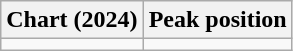<table class = "wikitable plainrowheaders sortable" border="1">
<tr>
<th>Chart (2024)</th>
<th>Peak position</th>
</tr>
<tr>
<td></td>
</tr>
</table>
